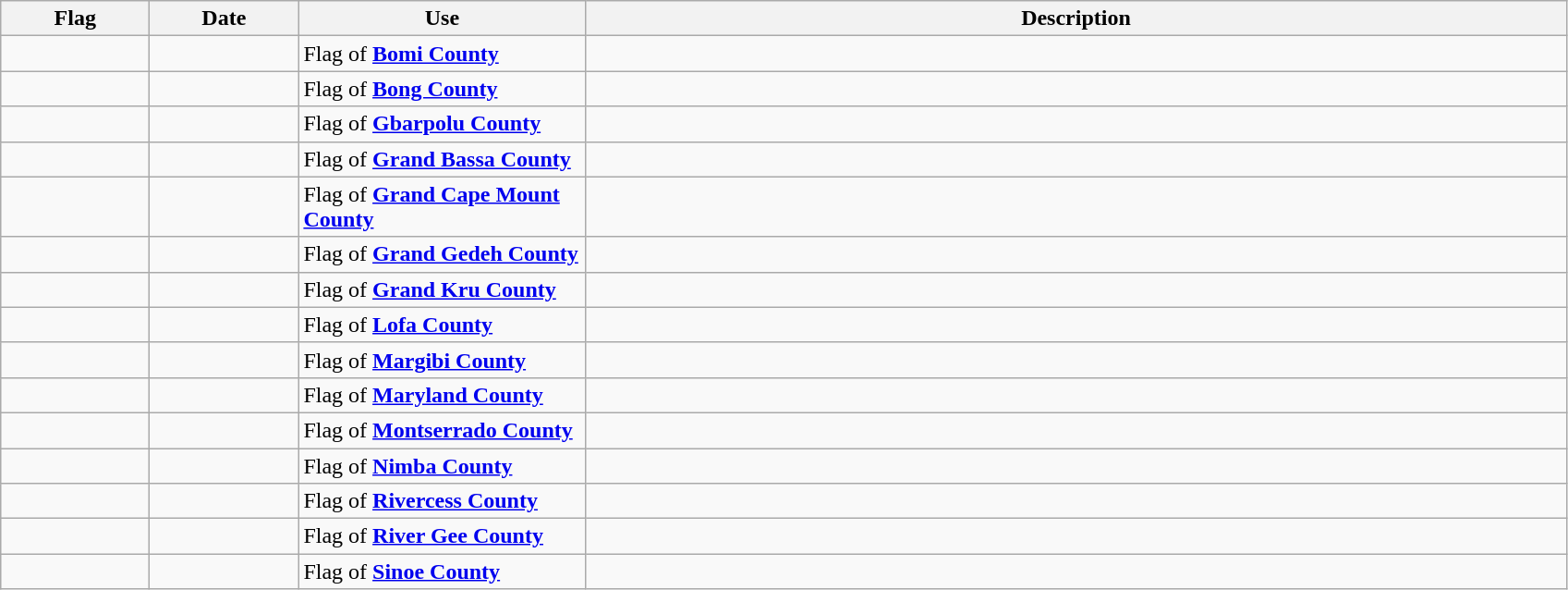<table class="wikitable">
<tr>
<th style="width:100px;">Flag</th>
<th style="width:100px;">Date</th>
<th style="width:200px;">Use</th>
<th style="width:700px;">Description</th>
</tr>
<tr>
<td></td>
<td></td>
<td>Flag of <strong><a href='#'>Bomi County</a></strong></td>
<td></td>
</tr>
<tr>
<td></td>
<td></td>
<td>Flag of <strong><a href='#'>Bong County</a></strong></td>
<td></td>
</tr>
<tr>
<td></td>
<td></td>
<td>Flag of <strong><a href='#'>Gbarpolu County</a></strong></td>
<td></td>
</tr>
<tr>
<td></td>
<td></td>
<td>Flag of <strong><a href='#'>Grand Bassa County</a></strong></td>
<td></td>
</tr>
<tr>
<td></td>
<td></td>
<td>Flag of <strong><a href='#'>Grand Cape Mount County</a></strong></td>
<td></td>
</tr>
<tr>
<td></td>
<td></td>
<td>Flag of <strong><a href='#'>Grand Gedeh County</a></strong></td>
<td></td>
</tr>
<tr>
<td></td>
<td></td>
<td>Flag of <strong><a href='#'>Grand Kru County</a></strong></td>
<td></td>
</tr>
<tr>
<td></td>
<td></td>
<td>Flag of <strong><a href='#'>Lofa County</a></strong></td>
<td></td>
</tr>
<tr>
<td></td>
<td></td>
<td>Flag of <strong><a href='#'>Margibi County</a></strong></td>
<td></td>
</tr>
<tr>
<td></td>
<td></td>
<td>Flag of <strong><a href='#'>Maryland County</a></strong></td>
<td></td>
</tr>
<tr>
<td></td>
<td></td>
<td>Flag of <strong><a href='#'>Montserrado County</a></strong></td>
<td></td>
</tr>
<tr>
<td></td>
<td></td>
<td>Flag of <strong><a href='#'>Nimba County</a></strong></td>
<td></td>
</tr>
<tr>
<td></td>
<td></td>
<td>Flag of <strong><a href='#'>Rivercess County</a></strong></td>
<td></td>
</tr>
<tr>
<td></td>
<td></td>
<td>Flag of <strong><a href='#'>River Gee County</a></strong></td>
<td></td>
</tr>
<tr>
<td></td>
<td></td>
<td>Flag of <strong><a href='#'>Sinoe County</a></strong></td>
<td></td>
</tr>
</table>
